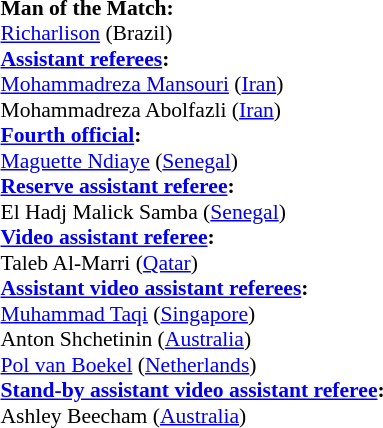<table style="width:100%; font-size:90%;">
<tr>
<td><br><strong>Man of the Match:</strong>
<br><a href='#'>Richarlison</a> (Brazil)<br><strong><a href='#'>Assistant referees</a>:</strong>
<br><a href='#'>Mohammadreza Mansouri</a> (<a href='#'>Iran</a>)
<br>Mohammadreza Abolfazli (<a href='#'>Iran</a>)
<br><strong><a href='#'>Fourth official</a>:</strong>
<br><a href='#'>Maguette Ndiaye</a> (<a href='#'>Senegal</a>)
<br><strong><a href='#'>Reserve assistant referee</a>:</strong>
<br>El Hadj Malick Samba (<a href='#'>Senegal</a>)
<br><strong><a href='#'>Video assistant referee</a>:</strong>
<br>Taleb Al-Marri (<a href='#'>Qatar</a>)
<br><strong><a href='#'>Assistant video assistant referees</a>:</strong>
<br><a href='#'>Muhammad Taqi</a> (<a href='#'>Singapore</a>)
<br>Anton Shchetinin (<a href='#'>Australia</a>)
<br><a href='#'>Pol van Boekel</a> (<a href='#'>Netherlands</a>)
<br><strong><a href='#'>Stand-by assistant video assistant referee</a>:</strong>
<br>Ashley Beecham (<a href='#'>Australia</a>)</td>
</tr>
</table>
